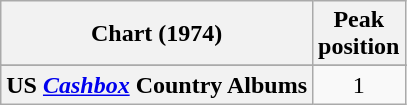<table class="wikitable plainrowheaders" style="text-align:center">
<tr>
<th scope="col">Chart (1974)</th>
<th scope="col">Peak<br>position</th>
</tr>
<tr>
</tr>
<tr>
<th scope="row">US <em><a href='#'>Cashbox</a></em> Country Albums</th>
<td align="center">1</td>
</tr>
</table>
